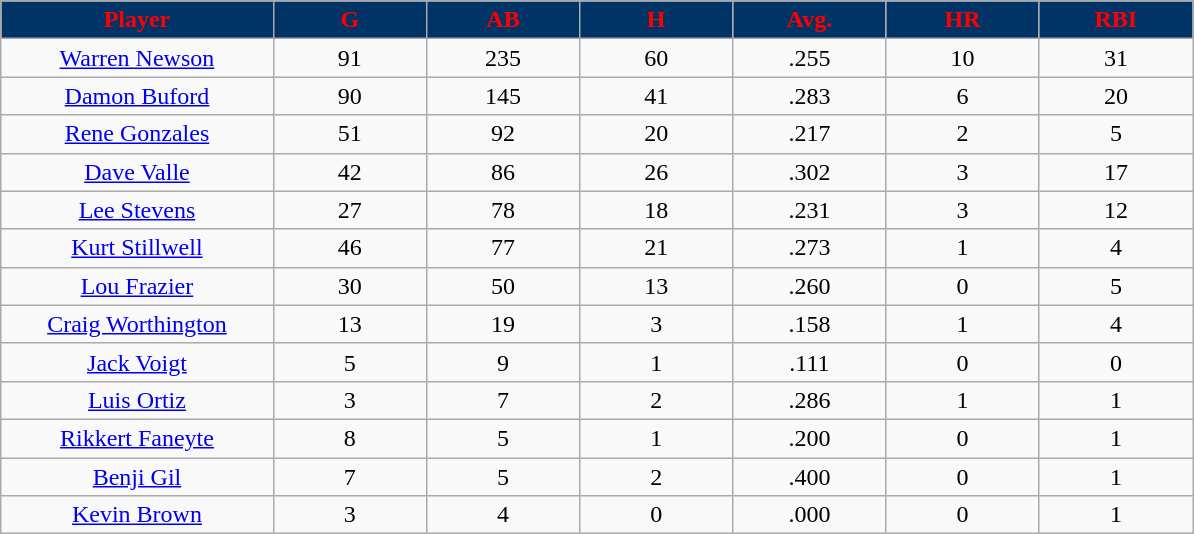<table class="wikitable sortable">
<tr>
<th style="background:#003366;color:red;" width="16%">Player</th>
<th style="background:#003366;color:red;" width="9%">G</th>
<th style="background:#003366;color:red;" width="9%">AB</th>
<th style="background:#003366;color:red;" width="9%">H</th>
<th style="background:#003366;color:red;" width="9%">Avg.</th>
<th style="background:#003366;color:red;" width="9%">HR</th>
<th style="background:#003366;color:red;" width="9%">RBI</th>
</tr>
<tr align="center">
<td><a href='#'>Warren Newson</a></td>
<td>91</td>
<td>235</td>
<td>60</td>
<td>.255</td>
<td>10</td>
<td>31</td>
</tr>
<tr align=center>
<td><a href='#'>Damon Buford</a></td>
<td>90</td>
<td>145</td>
<td>41</td>
<td>.283</td>
<td>6</td>
<td>20</td>
</tr>
<tr align=center>
<td><a href='#'>Rene Gonzales</a></td>
<td>51</td>
<td>92</td>
<td>20</td>
<td>.217</td>
<td>2</td>
<td>5</td>
</tr>
<tr align=center>
<td><a href='#'>Dave Valle</a></td>
<td>42</td>
<td>86</td>
<td>26</td>
<td>.302</td>
<td>3</td>
<td>17</td>
</tr>
<tr align=center>
<td><a href='#'>Lee Stevens</a></td>
<td>27</td>
<td>78</td>
<td>18</td>
<td>.231</td>
<td>3</td>
<td>12</td>
</tr>
<tr align=center>
<td><a href='#'>Kurt Stillwell</a></td>
<td>46</td>
<td>77</td>
<td>21</td>
<td>.273</td>
<td>1</td>
<td>4</td>
</tr>
<tr align=center>
<td><a href='#'>Lou Frazier</a></td>
<td>30</td>
<td>50</td>
<td>13</td>
<td>.260</td>
<td>0</td>
<td>5</td>
</tr>
<tr align=center>
<td><a href='#'>Craig Worthington</a></td>
<td>13</td>
<td>19</td>
<td>3</td>
<td>.158</td>
<td>1</td>
<td>4</td>
</tr>
<tr align=center>
<td><a href='#'>Jack Voigt</a></td>
<td>5</td>
<td>9</td>
<td>1</td>
<td>.111</td>
<td>0</td>
<td>0</td>
</tr>
<tr align="center">
<td><a href='#'>Luis Ortiz</a></td>
<td>3</td>
<td>7</td>
<td>2</td>
<td>.286</td>
<td>1</td>
<td>1</td>
</tr>
<tr align=center>
<td><a href='#'>Rikkert Faneyte</a></td>
<td>8</td>
<td>5</td>
<td>1</td>
<td>.200</td>
<td>0</td>
<td>1</td>
</tr>
<tr align=center>
<td><a href='#'>Benji Gil</a></td>
<td>7</td>
<td>5</td>
<td>2</td>
<td>.400</td>
<td>0</td>
<td>1</td>
</tr>
<tr align=center>
<td><a href='#'>Kevin Brown</a></td>
<td>3</td>
<td>4</td>
<td>0</td>
<td>.000</td>
<td>0</td>
<td>1</td>
</tr>
</table>
